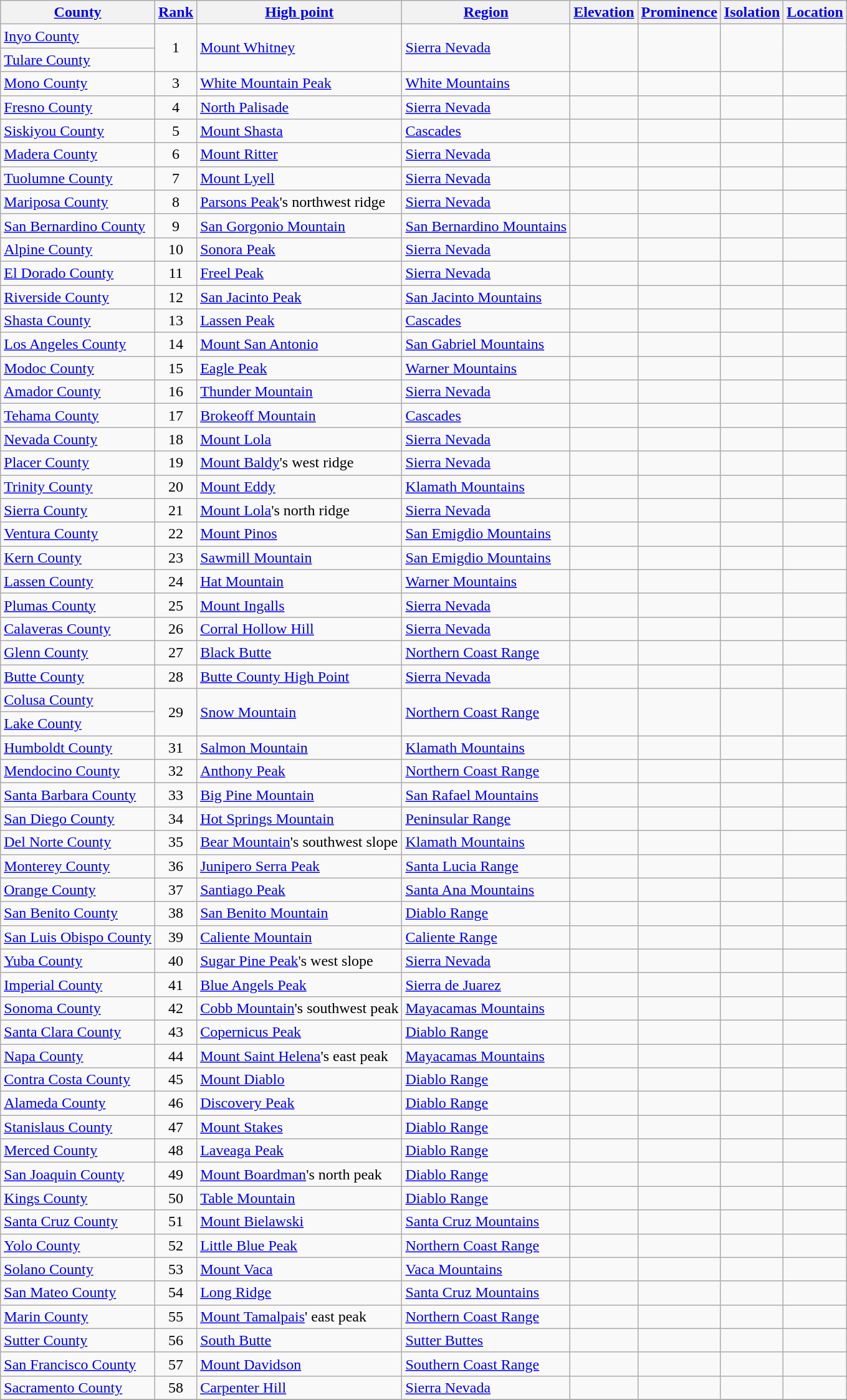<table class="wikitable sortable">
<tr>
<th><a href='#'>County</a></th>
<th><a href='#'>Rank</a></th>
<th><a href='#'>High point</a></th>
<th><a href='#'>Region</a></th>
<th><a href='#'>Elevation</a></th>
<th><a href='#'>Prominence</a></th>
<th><a href='#'>Isolation</a></th>
<th><a href='#'>Location</a></th>
</tr>
<tr>
<td><a href='#'>Inyo County</a></td>
<td rowspan=2 align=center>1</td>
<td rowspan=2><a href='#'>Mount Whitney</a></td>
<td rowspan=2><a href='#'>Sierra Nevada</a></td>
<td rowspan=2></td>
<td rowspan=2></td>
<td rowspan=2></td>
<td rowspan=2></td>
</tr>
<tr>
<td><a href='#'>Tulare County</a></td>
</tr>
<tr>
<td><a href='#'>Mono County</a></td>
<td align=center>3</td>
<td><a href='#'>White Mountain Peak</a></td>
<td><a href='#'>White Mountains</a></td>
<td></td>
<td></td>
<td></td>
<td></td>
</tr>
<tr>
<td><a href='#'>Fresno County</a></td>
<td align=center>4</td>
<td><a href='#'>North Palisade</a></td>
<td><a href='#'>Sierra Nevada</a></td>
<td></td>
<td></td>
<td></td>
<td></td>
</tr>
<tr>
<td><a href='#'>Siskiyou County</a></td>
<td align=center>5</td>
<td><a href='#'>Mount Shasta</a></td>
<td><a href='#'>Cascades</a></td>
<td></td>
<td></td>
<td></td>
<td></td>
</tr>
<tr>
<td><a href='#'>Madera County</a></td>
<td align=center>6</td>
<td><a href='#'>Mount Ritter</a></td>
<td><a href='#'>Sierra Nevada</a></td>
<td></td>
<td></td>
<td></td>
<td></td>
</tr>
<tr>
<td><a href='#'>Tuolumne County</a></td>
<td align=center>7</td>
<td><a href='#'>Mount Lyell</a></td>
<td><a href='#'>Sierra Nevada</a></td>
<td></td>
<td></td>
<td></td>
<td></td>
</tr>
<tr>
<td><a href='#'>Mariposa County</a></td>
<td align=center>8</td>
<td><a href='#'>Parsons Peak</a>'s northwest ridge</td>
<td><a href='#'>Sierra Nevada</a></td>
<td></td>
<td></td>
<td></td>
<td></td>
</tr>
<tr>
<td><a href='#'>San Bernardino County</a></td>
<td align=center>9</td>
<td><a href='#'>San Gorgonio Mountain</a></td>
<td><a href='#'>San Bernardino Mountains</a></td>
<td></td>
<td></td>
<td></td>
<td></td>
</tr>
<tr>
<td><a href='#'>Alpine County</a></td>
<td align=center>10</td>
<td><a href='#'>Sonora Peak</a></td>
<td><a href='#'>Sierra Nevada</a></td>
<td></td>
<td></td>
<td></td>
<td></td>
</tr>
<tr>
<td><a href='#'>El Dorado County</a></td>
<td align=center>11</td>
<td><a href='#'>Freel Peak</a></td>
<td><a href='#'>Sierra Nevada</a></td>
<td></td>
<td></td>
<td></td>
<td></td>
</tr>
<tr>
<td><a href='#'>Riverside County</a></td>
<td align=center>12</td>
<td><a href='#'>San Jacinto Peak</a></td>
<td><a href='#'>San Jacinto Mountains</a></td>
<td></td>
<td></td>
<td></td>
<td></td>
</tr>
<tr>
<td><a href='#'>Shasta County</a></td>
<td align=center>13</td>
<td><a href='#'>Lassen Peak</a></td>
<td><a href='#'>Cascades</a></td>
<td></td>
<td></td>
<td></td>
<td></td>
</tr>
<tr>
<td><a href='#'>Los Angeles County</a></td>
<td align=center>14</td>
<td><a href='#'>Mount San Antonio</a></td>
<td><a href='#'>San Gabriel Mountains</a></td>
<td></td>
<td></td>
<td></td>
<td></td>
</tr>
<tr>
<td><a href='#'>Modoc County</a></td>
<td align=center>15</td>
<td><a href='#'>Eagle Peak</a></td>
<td><a href='#'>Warner Mountains</a></td>
<td></td>
<td></td>
<td></td>
<td></td>
</tr>
<tr>
<td><a href='#'>Amador County</a></td>
<td align=center>16</td>
<td><a href='#'>Thunder Mountain</a></td>
<td><a href='#'>Sierra Nevada</a></td>
<td></td>
<td></td>
<td></td>
<td></td>
</tr>
<tr>
<td><a href='#'>Tehama County</a></td>
<td align=center>17</td>
<td><a href='#'>Brokeoff Mountain</a></td>
<td><a href='#'>Cascades</a></td>
<td></td>
<td></td>
<td></td>
<td></td>
</tr>
<tr>
<td><a href='#'>Nevada County</a></td>
<td align=center>18</td>
<td><a href='#'>Mount Lola</a></td>
<td><a href='#'>Sierra Nevada</a></td>
<td></td>
<td></td>
<td></td>
<td></td>
</tr>
<tr>
<td><a href='#'>Placer County</a></td>
<td align=center>19</td>
<td><a href='#'>Mount Baldy</a>'s west ridge</td>
<td><a href='#'>Sierra Nevada</a></td>
<td></td>
<td></td>
<td></td>
<td></td>
</tr>
<tr>
<td><a href='#'>Trinity County</a></td>
<td align=center>20</td>
<td><a href='#'>Mount Eddy</a></td>
<td><a href='#'>Klamath Mountains</a></td>
<td></td>
<td></td>
<td></td>
<td></td>
</tr>
<tr>
<td><a href='#'>Sierra County</a></td>
<td align=center>21</td>
<td><a href='#'>Mount Lola</a>'s north ridge</td>
<td><a href='#'>Sierra Nevada</a></td>
<td></td>
<td></td>
<td></td>
<td></td>
</tr>
<tr>
<td><a href='#'>Ventura County</a></td>
<td align=center>22</td>
<td><a href='#'>Mount Pinos</a></td>
<td><a href='#'>San Emigdio Mountains</a></td>
<td></td>
<td></td>
<td></td>
<td></td>
</tr>
<tr>
<td><a href='#'>Kern County</a></td>
<td align=center>23</td>
<td><a href='#'>Sawmill Mountain</a></td>
<td><a href='#'>San Emigdio Mountains</a></td>
<td></td>
<td></td>
<td></td>
<td></td>
</tr>
<tr>
<td><a href='#'>Lassen County</a></td>
<td align=center>24</td>
<td><a href='#'>Hat Mountain</a></td>
<td><a href='#'>Warner Mountains</a></td>
<td></td>
<td></td>
<td></td>
<td></td>
</tr>
<tr>
<td><a href='#'>Plumas County</a></td>
<td align=center>25</td>
<td><a href='#'>Mount Ingalls</a></td>
<td><a href='#'>Sierra Nevada</a></td>
<td></td>
<td></td>
<td></td>
<td></td>
</tr>
<tr>
<td><a href='#'>Calaveras County</a></td>
<td align=center>26</td>
<td><a href='#'>Corral Hollow Hill</a></td>
<td><a href='#'>Sierra Nevada</a></td>
<td></td>
<td></td>
<td></td>
<td></td>
</tr>
<tr>
<td><a href='#'>Glenn County</a></td>
<td align=center>27</td>
<td><a href='#'>Black Butte</a></td>
<td><a href='#'>Northern Coast Range</a></td>
<td></td>
<td></td>
<td></td>
<td></td>
</tr>
<tr>
<td><a href='#'>Butte County</a></td>
<td align=center>28</td>
<td><a href='#'>Butte County High Point</a></td>
<td><a href='#'>Sierra Nevada</a></td>
<td></td>
<td></td>
<td></td>
<td></td>
</tr>
<tr>
<td><a href='#'>Colusa County</a></td>
<td rowspan=2 align=center>29</td>
<td rowspan=2><a href='#'>Snow Mountain</a></td>
<td rowspan=2><a href='#'>Northern Coast Range</a></td>
<td rowspan=2></td>
<td rowspan=2></td>
<td rowspan=2></td>
<td rowspan=2></td>
</tr>
<tr>
<td><a href='#'>Lake County</a></td>
</tr>
<tr>
<td><a href='#'>Humboldt County</a></td>
<td align=center>31</td>
<td><a href='#'>Salmon Mountain</a></td>
<td><a href='#'>Klamath Mountains</a></td>
<td></td>
<td></td>
<td></td>
<td></td>
</tr>
<tr>
<td><a href='#'>Mendocino County</a></td>
<td align=center>32</td>
<td><a href='#'>Anthony Peak</a></td>
<td><a href='#'>Northern Coast Range</a></td>
<td></td>
<td></td>
<td></td>
<td></td>
</tr>
<tr>
<td><a href='#'>Santa Barbara County</a></td>
<td align=center>33</td>
<td><a href='#'>Big Pine Mountain</a></td>
<td><a href='#'>San Rafael Mountains</a></td>
<td></td>
<td></td>
<td></td>
<td></td>
</tr>
<tr>
<td><a href='#'>San Diego County</a></td>
<td align=center>34</td>
<td><a href='#'>Hot Springs Mountain</a></td>
<td><a href='#'>Peninsular Range</a></td>
<td></td>
<td></td>
<td></td>
<td></td>
</tr>
<tr>
<td><a href='#'>Del Norte County</a></td>
<td align=center>35</td>
<td><a href='#'>Bear Mountain</a>'s southwest slope</td>
<td><a href='#'>Klamath Mountains</a></td>
<td></td>
<td></td>
<td></td>
<td></td>
</tr>
<tr>
<td><a href='#'>Monterey County</a></td>
<td align=center>36</td>
<td><a href='#'>Junipero Serra Peak</a></td>
<td><a href='#'>Santa Lucia Range</a></td>
<td></td>
<td></td>
<td></td>
<td></td>
</tr>
<tr>
<td><a href='#'>Orange County</a></td>
<td align=center>37</td>
<td><a href='#'>Santiago Peak</a></td>
<td><a href='#'>Santa Ana Mountains</a></td>
<td></td>
<td></td>
<td></td>
<td></td>
</tr>
<tr>
<td><a href='#'>San Benito County</a></td>
<td align=center>38</td>
<td><a href='#'>San Benito Mountain</a></td>
<td><a href='#'>Diablo Range</a></td>
<td></td>
<td></td>
<td></td>
<td></td>
</tr>
<tr>
<td><a href='#'>San Luis Obispo County</a></td>
<td align=center>39</td>
<td><a href='#'>Caliente Mountain</a></td>
<td><a href='#'>Caliente Range</a></td>
<td></td>
<td></td>
<td></td>
<td></td>
</tr>
<tr>
<td><a href='#'>Yuba County</a></td>
<td align=center>40</td>
<td><a href='#'>Sugar Pine Peak</a>'s west slope</td>
<td><a href='#'>Sierra Nevada</a></td>
<td></td>
<td></td>
<td></td>
<td></td>
</tr>
<tr>
<td><a href='#'>Imperial County</a></td>
<td align=center>41</td>
<td><a href='#'>Blue Angels Peak</a></td>
<td><a href='#'>Sierra de Juarez</a></td>
<td></td>
<td></td>
<td></td>
<td></td>
</tr>
<tr>
<td><a href='#'>Sonoma County</a></td>
<td align=center>42</td>
<td><a href='#'>Cobb Mountain</a>'s southwest peak</td>
<td><a href='#'>Mayacamas Mountains</a></td>
<td></td>
<td></td>
<td></td>
<td></td>
</tr>
<tr>
<td><a href='#'>Santa Clara County</a></td>
<td align=center>43</td>
<td><a href='#'>Copernicus Peak</a></td>
<td><a href='#'>Diablo Range</a></td>
<td></td>
<td></td>
<td></td>
<td></td>
</tr>
<tr>
<td><a href='#'>Napa County</a></td>
<td align=center>44</td>
<td><a href='#'>Mount Saint Helena</a>'s east peak</td>
<td><a href='#'>Mayacamas Mountains</a></td>
<td></td>
<td></td>
<td></td>
<td></td>
</tr>
<tr>
<td><a href='#'>Contra Costa County</a></td>
<td align=center>45</td>
<td><a href='#'>Mount Diablo</a></td>
<td><a href='#'>Diablo Range</a></td>
<td></td>
<td></td>
<td></td>
<td></td>
</tr>
<tr>
<td><a href='#'>Alameda County</a></td>
<td align=center>46</td>
<td><a href='#'>Discovery Peak</a></td>
<td><a href='#'>Diablo Range</a></td>
<td></td>
<td></td>
<td></td>
<td></td>
</tr>
<tr>
<td><a href='#'>Stanislaus County</a></td>
<td align=center>47</td>
<td><a href='#'>Mount Stakes</a></td>
<td><a href='#'>Diablo Range</a></td>
<td></td>
<td></td>
<td></td>
<td></td>
</tr>
<tr>
<td><a href='#'>Merced County</a></td>
<td align=center>48</td>
<td><a href='#'>Laveaga Peak</a></td>
<td><a href='#'>Diablo Range</a></td>
<td></td>
<td></td>
<td></td>
<td></td>
</tr>
<tr>
<td><a href='#'>San Joaquin County</a></td>
<td align=center>49</td>
<td><a href='#'>Mount Boardman</a>'s north peak</td>
<td><a href='#'>Diablo Range</a></td>
<td></td>
<td></td>
<td></td>
<td></td>
</tr>
<tr>
<td><a href='#'>Kings County</a></td>
<td align=center>50</td>
<td><a href='#'>Table Mountain</a></td>
<td><a href='#'>Diablo Range</a></td>
<td></td>
<td></td>
<td></td>
<td></td>
</tr>
<tr>
<td><a href='#'>Santa Cruz County</a></td>
<td align=center>51</td>
<td><a href='#'>Mount Bielawski</a></td>
<td><a href='#'>Santa Cruz Mountains</a></td>
<td></td>
<td></td>
<td></td>
<td></td>
</tr>
<tr>
<td><a href='#'>Yolo County</a></td>
<td align=center>52</td>
<td><a href='#'>Little Blue Peak</a></td>
<td><a href='#'>Northern Coast Range</a></td>
<td></td>
<td></td>
<td></td>
<td></td>
</tr>
<tr>
<td><a href='#'>Solano County</a></td>
<td align=center>53</td>
<td><a href='#'>Mount Vaca</a></td>
<td><a href='#'>Vaca Mountains</a></td>
<td></td>
<td></td>
<td></td>
<td></td>
</tr>
<tr>
<td><a href='#'>San Mateo County</a></td>
<td align=center>54</td>
<td><a href='#'>Long Ridge</a></td>
<td><a href='#'>Santa Cruz Mountains</a></td>
<td></td>
<td></td>
<td></td>
<td></td>
</tr>
<tr>
<td><a href='#'>Marin County</a></td>
<td align=center>55</td>
<td><a href='#'>Mount Tamalpais</a>' east peak</td>
<td><a href='#'>Northern Coast Range</a></td>
<td></td>
<td></td>
<td></td>
<td></td>
</tr>
<tr>
<td><a href='#'>Sutter County</a></td>
<td align=center>56</td>
<td><a href='#'>South Butte</a></td>
<td><a href='#'>Sutter Buttes</a></td>
<td></td>
<td></td>
<td></td>
<td></td>
</tr>
<tr>
<td><a href='#'>San Francisco County</a></td>
<td align=center>57</td>
<td><a href='#'>Mount Davidson</a></td>
<td><a href='#'>Southern Coast Range</a></td>
<td></td>
<td></td>
<td></td>
<td></td>
</tr>
<tr>
<td><a href='#'>Sacramento County</a></td>
<td align=center>58</td>
<td><a href='#'>Carpenter Hill</a></td>
<td><a href='#'>Sierra Nevada</a></td>
<td></td>
<td></td>
<td></td>
<td></td>
</tr>
<tr>
</tr>
</table>
